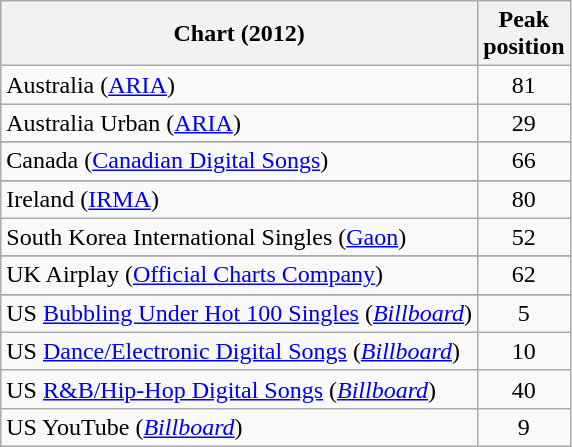<table class="wikitable sortable">
<tr>
<th>Chart (2012)</th>
<th>Peak<br>position</th>
</tr>
<tr>
<td align="left">Australia (<a href='#'>ARIA</a>)</td>
<td style="text-align:center;">81</td>
</tr>
<tr>
<td align="left">Australia Urban (<a href='#'>ARIA</a>)</td>
<td style="text-align:center;">29</td>
</tr>
<tr>
</tr>
<tr>
</tr>
<tr>
<td align="left">Canada (<a href='#'>Canadian Digital Songs</a>)</td>
<td style="text-align:center;">66</td>
</tr>
<tr>
</tr>
<tr>
<td align="left">Ireland (<a href='#'>IRMA</a>)</td>
<td style="text-align:center;">80</td>
</tr>
<tr>
<td>South Korea International Singles (<a href='#'>Gaon</a>)</td>
<td style="text-align:center;">52</td>
</tr>
<tr>
</tr>
<tr>
</tr>
<tr>
<td align="left">UK Airplay (<a href='#'>Official Charts Company</a>)</td>
<td style="text-align:center;">62</td>
</tr>
<tr>
</tr>
<tr>
<td align="left">US <a href='#'>Bubbling Under Hot 100 Singles</a> (<em><a href='#'>Billboard</a></em>)</td>
<td style="text-align:center;">5</td>
</tr>
<tr>
<td align="left">US <a href='#'>Dance/Electronic Digital Songs</a> (<em><a href='#'>Billboard</a></em>)</td>
<td style="text-align:center;">10</td>
</tr>
<tr>
<td align="left">US <a href='#'>R&B/Hip-Hop Digital Songs</a> (<em><a href='#'>Billboard</a></em>)</td>
<td style="text-align:center;">40</td>
</tr>
<tr>
<td align="left">US YouTube (<em><a href='#'>Billboard</a></em>)</td>
<td style="text-align:center;">9</td>
</tr>
</table>
